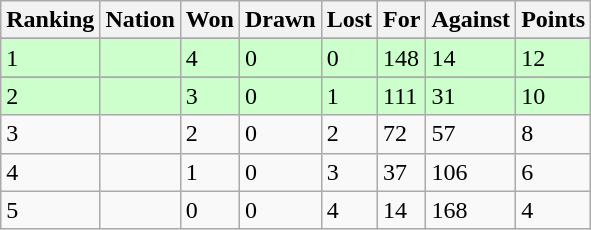<table class="wikitable">
<tr>
<th>Ranking</th>
<th>Nation</th>
<th>Won</th>
<th>Drawn</th>
<th>Lost</th>
<th>For</th>
<th>Against</th>
<th>Points</th>
</tr>
<tr>
</tr>
<tr style="background:#ccffcc">
<td>1</td>
<td></td>
<td>4</td>
<td>0</td>
<td>0</td>
<td>148</td>
<td>14</td>
<td>12</td>
</tr>
<tr>
</tr>
<tr style="background:#ccffcc">
<td>2</td>
<td></td>
<td>3</td>
<td>0</td>
<td>1</td>
<td>111</td>
<td>31</td>
<td>10</td>
</tr>
<tr>
<td>3</td>
<td></td>
<td>2</td>
<td>0</td>
<td>2</td>
<td>72</td>
<td>57</td>
<td>8</td>
</tr>
<tr>
<td>4</td>
<td></td>
<td>1</td>
<td>0</td>
<td>3</td>
<td>37</td>
<td>106</td>
<td>6</td>
</tr>
<tr>
<td>5</td>
<td></td>
<td>0</td>
<td>0</td>
<td>4</td>
<td>14</td>
<td>168</td>
<td>4</td>
</tr>
</table>
